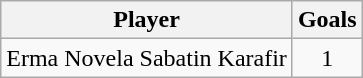<table class="wikitable sortable" style="text-align:center;">
<tr>
<th>Player</th>
<th>Goals</th>
</tr>
<tr>
<td style="text-align: left;">Erma Novela Sabatin Karafir</td>
<td>1</td>
</tr>
</table>
